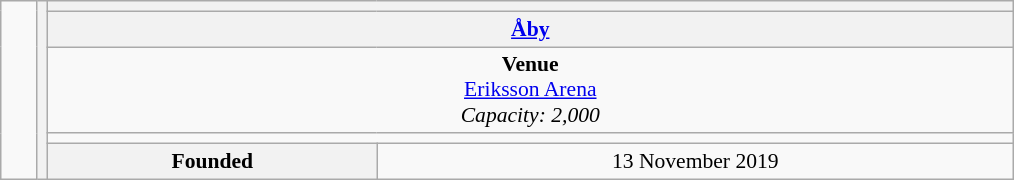<table class=wikitable style="text-align:center; font-size:90%;">
<tr>
<td rowspan="5"></td>
<th width=1% rowspan=20 bgcolor=ffffff></th>
<th colspan=2></th>
</tr>
<tr>
<th colspan=2> <a href='#'>Åby</a></th>
</tr>
<tr>
<td colspan=2><strong>Venue</strong><br><a href='#'>Eriksson Arena</a><br><em>Capacity: 2,000</em></td>
</tr>
<tr>
<td colspan=2></td>
</tr>
<tr>
<th>Founded</th>
<td>13 November 2019</td>
</tr>
</table>
